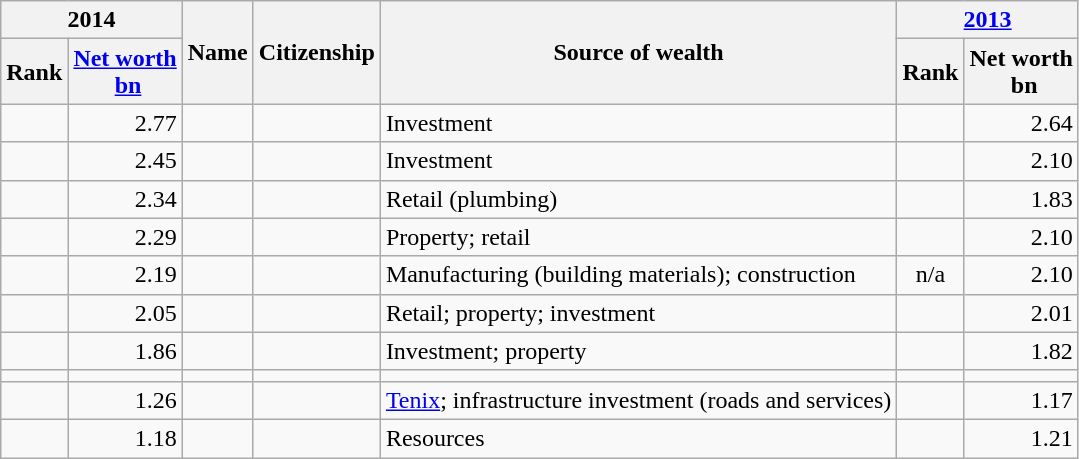<table class="wikitable sortable">
<tr>
<th colspan=2>2014</th>
<th rowspan=2>Name</th>
<th rowspan=2>Citizenship</th>
<th rowspan=2>Source of wealth</th>
<th colspan=2><a href='#'>2013</a></th>
</tr>
<tr>
<th>Rank</th>
<th><a href='#'>Net worth</a><br> <a href='#'>bn</a></th>
<th>Rank</th>
<th>Net worth<br> bn</th>
</tr>
<tr>
<td align="center"> </td>
<td align="right">2.77 </td>
<td></td>
<td></td>
<td>Investment</td>
<td align="center"> </td>
<td align="right">2.64 </td>
</tr>
<tr>
<td align="center"> </td>
<td align="right">2.45 </td>
<td></td>
<td></td>
<td>Investment</td>
<td align="center"> </td>
<td align="right">2.10 </td>
</tr>
<tr>
<td align="center"> </td>
<td align="right">2.34 </td>
<td></td>
<td></td>
<td>Retail (plumbing)</td>
<td align="center"> </td>
<td align="right">1.83 </td>
</tr>
<tr>
<td align="center"> </td>
<td align="right">2.29 </td>
<td></td>
<td></td>
<td>Property; retail</td>
<td align="center"> </td>
<td align="right">2.10 </td>
</tr>
<tr>
<td align="center"> </td>
<td align="right">2.19 </td>
<td></td>
<td></td>
<td>Manufacturing (building materials); construction</td>
<td align="center">n/a</td>
<td align="right">2.10 </td>
</tr>
<tr>
<td align="center"> </td>
<td align="right">2.05 </td>
<td></td>
<td></td>
<td>Retail; property; investment</td>
<td align="center"> </td>
<td align="right">2.01 </td>
</tr>
<tr>
<td align="center"> </td>
<td align="right">1.86 </td>
<td></td>
<td></td>
<td>Investment; property</td>
<td align="center"> </td>
<td align="right">1.82 </td>
</tr>
<tr>
<td align="center"></td>
<td align="right"></td>
<td></td>
<td></td>
<td></td>
<td align="center"></td>
<td align="right"></td>
</tr>
<tr>
<td align="center"> </td>
<td align="right">1.26 </td>
<td></td>
<td></td>
<td><a href='#'>Tenix</a>; infrastructure investment (roads and services)</td>
<td align="center"> </td>
<td align="right">1.17 </td>
</tr>
<tr>
<td align="center"> </td>
<td align="right">1.18 </td>
<td></td>
<td></td>
<td>Resources</td>
<td align="center"> </td>
<td align="right">1.21 </td>
</tr>
</table>
